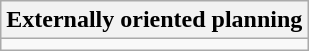<table class="wikitable floatright">
<tr>
<th>Externally oriented planning</th>
</tr>
<tr>
<td></td>
</tr>
</table>
